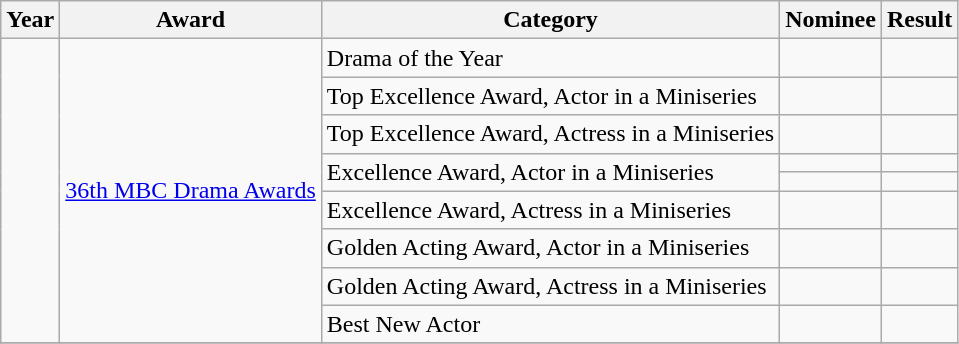<table class="wikitable sortable">
<tr>
<th>Year</th>
<th>Award</th>
<th>Category</th>
<th>Nominee</th>
<th>Result</th>
</tr>
<tr>
<td rowspan="9"></td>
<td rowspan="9"><a href='#'>36th MBC Drama Awards</a></td>
<td>Drama of the Year</td>
<td></td>
<td></td>
</tr>
<tr>
<td>Top Excellence Award, Actor in a Miniseries</td>
<td></td>
<td></td>
</tr>
<tr>
<td>Top Excellence Award, Actress in a Miniseries</td>
<td></td>
<td></td>
</tr>
<tr>
<td rowspan="2">Excellence Award, Actor in a Miniseries</td>
<td></td>
<td></td>
</tr>
<tr>
<td></td>
<td></td>
</tr>
<tr>
<td>Excellence Award, Actress in a Miniseries</td>
<td></td>
<td></td>
</tr>
<tr>
<td>Golden Acting Award, Actor in a Miniseries</td>
<td></td>
<td></td>
</tr>
<tr>
<td>Golden Acting Award, Actress in a Miniseries</td>
<td></td>
<td></td>
</tr>
<tr>
<td>Best New Actor</td>
<td></td>
<td></td>
</tr>
<tr>
</tr>
</table>
